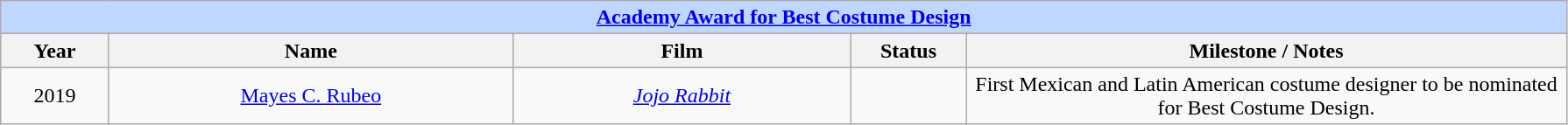<table class="wikitable" style="text-align: center">
<tr ---- bgcolor="#bfd7ff">
<td colspan=5 align=center><strong><a href='#'>Academy Award for Best Costume Design</a></strong></td>
</tr>
<tr ---- bgcolor="#ebf5ff">
<th width="75">Year</th>
<th width="300">Name</th>
<th width="250">Film</th>
<th width="80">Status</th>
<th width="450">Milestone / Notes</th>
</tr>
<tr>
<td>2019</td>
<td><a href='#'>Mayes C. Rubeo</a></td>
<td><em><a href='#'>Jojo Rabbit</a></em></td>
<td></td>
<td>First Mexican and Latin American costume designer to be nominated for Best Costume Design.</td>
</tr>
</table>
